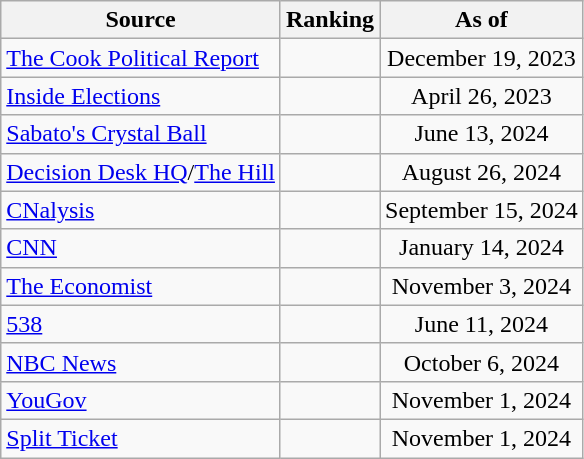<table class="wikitable" style="text-align:center">
<tr>
<th>Source</th>
<th>Ranking</th>
<th>As of</th>
</tr>
<tr>
<td align=left><a href='#'>The Cook Political Report</a></td>
<td></td>
<td>December 19, 2023</td>
</tr>
<tr>
<td align=left><a href='#'>Inside Elections</a></td>
<td></td>
<td>April 26, 2023</td>
</tr>
<tr>
<td align=left><a href='#'>Sabato's Crystal Ball</a></td>
<td></td>
<td>June 13, 2024</td>
</tr>
<tr>
<td align=left><a href='#'>Decision Desk HQ</a>/<a href='#'>The Hill</a></td>
<td></td>
<td>August 26, 2024</td>
</tr>
<tr>
<td align=left><a href='#'>CNalysis</a></td>
<td></td>
<td>September 15, 2024</td>
</tr>
<tr>
<td align=left><a href='#'>CNN</a></td>
<td></td>
<td>January 14, 2024</td>
</tr>
<tr>
<td align=left><a href='#'>The Economist</a></td>
<td></td>
<td>November 3, 2024</td>
</tr>
<tr>
<td align="left"><a href='#'>538</a></td>
<td></td>
<td>June 11, 2024</td>
</tr>
<tr>
<td align="left"><a href='#'>NBC News</a></td>
<td></td>
<td>October 6, 2024</td>
</tr>
<tr>
<td align="left"><a href='#'>YouGov</a></td>
<td></td>
<td>November 1, 2024</td>
</tr>
<tr>
<td align="left"><a href='#'>Split Ticket</a></td>
<td></td>
<td>November 1, 2024</td>
</tr>
</table>
